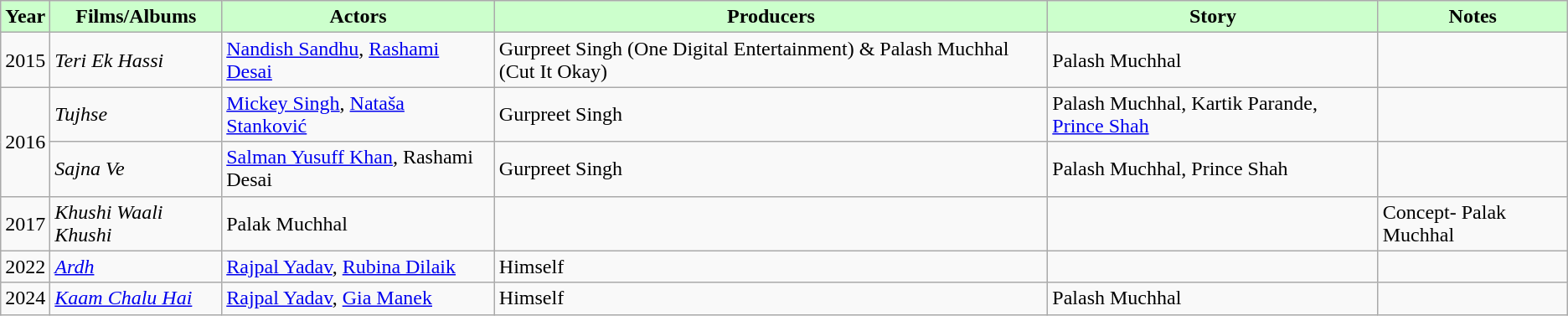<table class="wikitable sortable">
<tr>
<th style="background:#cfc; text-align:center;"><strong>Year</strong></th>
<th style="background:#cfc; text-align:center;"><strong>Films/Albums</strong></th>
<th style="background:#cfc; text-align:center;"><strong>Actors</strong></th>
<th style="background:#cfc; text-align:center;"><strong>Producers</strong></th>
<th style="background:#cfc; text-align:center;"><strong>Story</strong></th>
<th style="background:#cfc; text-align:center;"><strong>Notes</strong></th>
</tr>
<tr>
<td>2015</td>
<td><em>Teri Ek Hassi</em></td>
<td><a href='#'>Nandish Sandhu</a>, <a href='#'>Rashami Desai</a></td>
<td>Gurpreet Singh (One Digital Entertainment) & Palash Muchhal (Cut It Okay)</td>
<td>Palash Muchhal</td>
<td></td>
</tr>
<tr>
<td rowspan="2">2016</td>
<td "><em>Tujhse</em></td>
<td><a href='#'>Mickey Singh</a>, <a href='#'>Nataša Stanković</a></td>
<td>Gurpreet Singh</td>
<td>Palash Muchhal, Kartik Parande, <a href='#'>Prince Shah</a></td>
<td></td>
</tr>
<tr>
<td><em>Sajna Ve</em></td>
<td><a href='#'>Salman Yusuff Khan</a>, Rashami Desai</td>
<td>Gurpreet Singh</td>
<td>Palash Muchhal, Prince Shah</td>
<td></td>
</tr>
<tr>
<td>2017</td>
<td><em>Khushi Waali Khushi</em></td>
<td>Palak Muchhal</td>
<td></td>
<td></td>
<td>Concept- Palak Muchhal</td>
</tr>
<tr>
<td>2022</td>
<td><em><a href='#'>Ardh</a></em></td>
<td><a href='#'>Rajpal Yadav</a>, <a href='#'>Rubina Dilaik</a></td>
<td>Himself</td>
<td></td>
<td></td>
</tr>
<tr>
<td>2024</td>
<td><em><a href='#'>Kaam Chalu Hai</a></em></td>
<td><a href='#'>Rajpal Yadav</a>, <a href='#'>Gia Manek</a></td>
<td>Himself</td>
<td>Palash Muchhal</td>
<td></td>
</tr>
</table>
